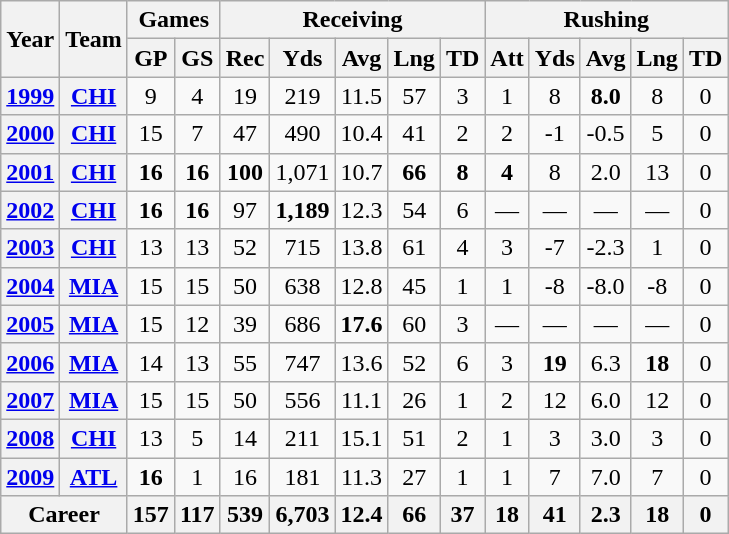<table class="wikitable" style="text-align:center;">
<tr>
<th rowspan="2">Year</th>
<th rowspan="2">Team</th>
<th colspan="2">Games</th>
<th colspan="5">Receiving</th>
<th colspan="5">Rushing</th>
</tr>
<tr>
<th>GP</th>
<th>GS</th>
<th>Rec</th>
<th>Yds</th>
<th>Avg</th>
<th>Lng</th>
<th>TD</th>
<th>Att</th>
<th>Yds</th>
<th>Avg</th>
<th>Lng</th>
<th>TD</th>
</tr>
<tr>
<th><a href='#'>1999</a></th>
<th><a href='#'>CHI</a></th>
<td>9</td>
<td>4</td>
<td>19</td>
<td>219</td>
<td>11.5</td>
<td>57</td>
<td>3</td>
<td>1</td>
<td>8</td>
<td><strong>8.0</strong></td>
<td>8</td>
<td>0</td>
</tr>
<tr>
<th><a href='#'>2000</a></th>
<th><a href='#'>CHI</a></th>
<td>15</td>
<td>7</td>
<td>47</td>
<td>490</td>
<td>10.4</td>
<td>41</td>
<td>2</td>
<td>2</td>
<td>-1</td>
<td>-0.5</td>
<td>5</td>
<td>0</td>
</tr>
<tr>
<th><a href='#'>2001</a></th>
<th><a href='#'>CHI</a></th>
<td><strong>16</strong></td>
<td><strong>16</strong></td>
<td><strong>100</strong></td>
<td>1,071</td>
<td>10.7</td>
<td><strong>66</strong></td>
<td><strong>8</strong></td>
<td><strong>4</strong></td>
<td>8</td>
<td>2.0</td>
<td>13</td>
<td>0</td>
</tr>
<tr>
<th><a href='#'>2002</a></th>
<th><a href='#'>CHI</a></th>
<td><strong>16</strong></td>
<td><strong>16</strong></td>
<td>97</td>
<td><strong>1,189</strong></td>
<td>12.3</td>
<td>54</td>
<td>6</td>
<td>—</td>
<td>—</td>
<td>—</td>
<td>—</td>
<td>0</td>
</tr>
<tr>
<th><a href='#'>2003</a></th>
<th><a href='#'>CHI</a></th>
<td>13</td>
<td>13</td>
<td>52</td>
<td>715</td>
<td>13.8</td>
<td>61</td>
<td>4</td>
<td>3</td>
<td>-7</td>
<td>-2.3</td>
<td>1</td>
<td>0</td>
</tr>
<tr>
<th><a href='#'>2004</a></th>
<th><a href='#'>MIA</a></th>
<td>15</td>
<td>15</td>
<td>50</td>
<td>638</td>
<td>12.8</td>
<td>45</td>
<td>1</td>
<td>1</td>
<td>-8</td>
<td>-8.0</td>
<td>-8</td>
<td>0</td>
</tr>
<tr>
<th><a href='#'>2005</a></th>
<th><a href='#'>MIA</a></th>
<td>15</td>
<td>12</td>
<td>39</td>
<td>686</td>
<td><strong>17.6</strong></td>
<td>60</td>
<td>3</td>
<td>—</td>
<td>—</td>
<td>—</td>
<td>—</td>
<td>0</td>
</tr>
<tr>
<th><a href='#'>2006</a></th>
<th><a href='#'>MIA</a></th>
<td>14</td>
<td>13</td>
<td>55</td>
<td>747</td>
<td>13.6</td>
<td>52</td>
<td>6</td>
<td>3</td>
<td><strong>19</strong></td>
<td>6.3</td>
<td><strong>18</strong></td>
<td>0</td>
</tr>
<tr>
<th><a href='#'>2007</a></th>
<th><a href='#'>MIA</a></th>
<td>15</td>
<td>15</td>
<td>50</td>
<td>556</td>
<td>11.1</td>
<td>26</td>
<td>1</td>
<td>2</td>
<td>12</td>
<td>6.0</td>
<td>12</td>
<td>0</td>
</tr>
<tr>
<th><a href='#'>2008</a></th>
<th><a href='#'>CHI</a></th>
<td>13</td>
<td>5</td>
<td>14</td>
<td>211</td>
<td>15.1</td>
<td>51</td>
<td>2</td>
<td>1</td>
<td>3</td>
<td>3.0</td>
<td>3</td>
<td>0</td>
</tr>
<tr>
<th><a href='#'>2009</a></th>
<th><a href='#'>ATL</a></th>
<td><strong>16</strong></td>
<td>1</td>
<td>16</td>
<td>181</td>
<td>11.3</td>
<td>27</td>
<td>1</td>
<td>1</td>
<td>7</td>
<td>7.0</td>
<td>7</td>
<td>0</td>
</tr>
<tr>
<th colspan="2">Career</th>
<th>157</th>
<th>117</th>
<th>539</th>
<th>6,703</th>
<th>12.4</th>
<th>66</th>
<th>37</th>
<th>18</th>
<th>41</th>
<th>2.3</th>
<th>18</th>
<th>0</th>
</tr>
</table>
